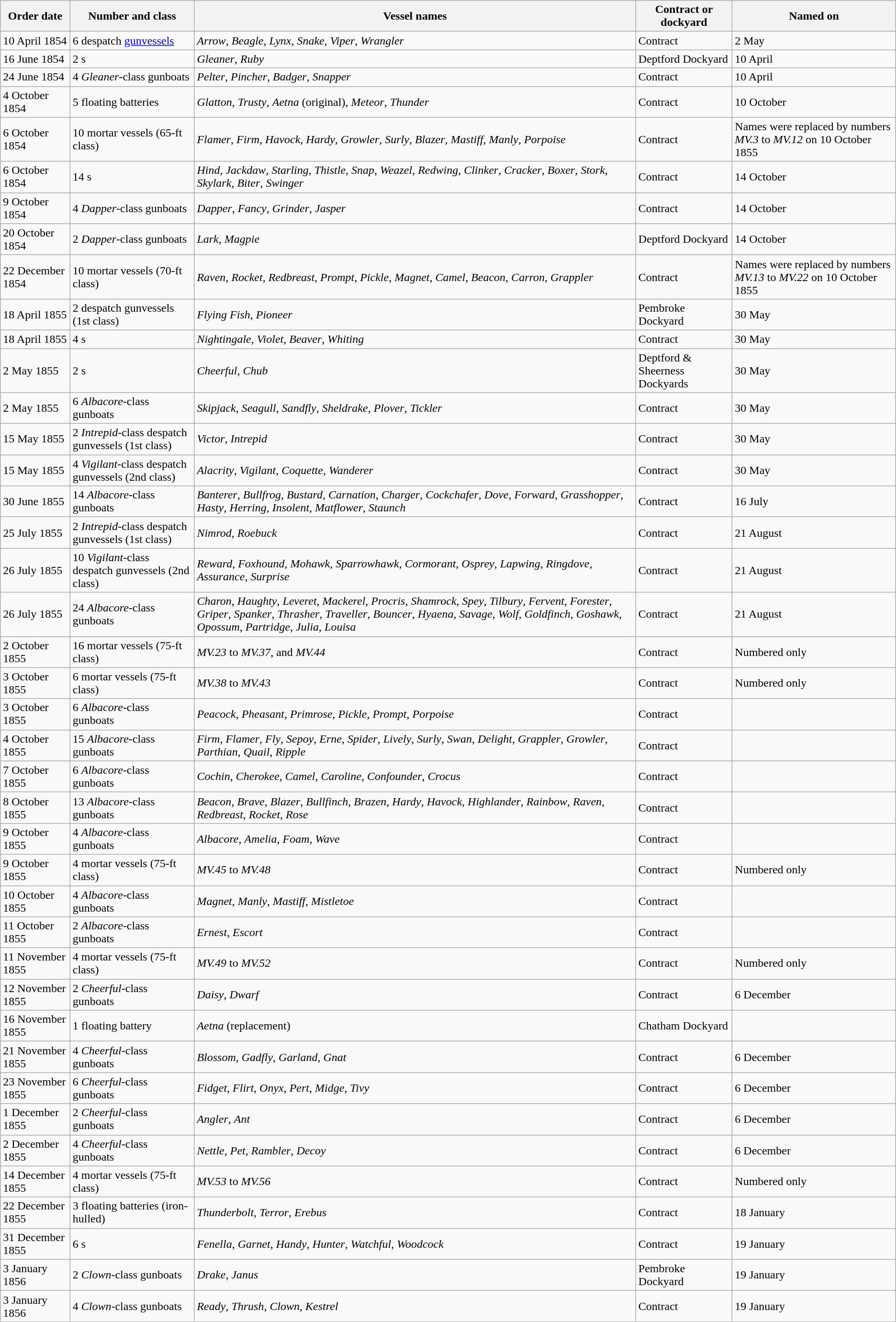<table class="sortable wikitable">
<tr>
<th>Order  date</th>
<th>Number and class</th>
<th>Vessel names</th>
<th>Contract  or dockyard</th>
<th>Named on</th>
</tr>
<tr>
<td>10 April 1854</td>
<td data-sort-value="Arrow">6   despatch <a href='#'>gunvessels</a></td>
<td><em>Arrow</em>, <em>Beagle</em>, <em>Lynx</em>, <em>Snake</em>, <em>Viper</em>, <em>Wrangler</em></td>
<td>Contract</td>
<td>2 May</td>
</tr>
<tr>
<td>16 June 1854</td>
<td data-sort-value="Gleaner">2 s</td>
<td><em>Gleaner</em>, <em>Ruby</em></td>
<td>Deptford  Dockyard</td>
<td>10 April</td>
</tr>
<tr>
<td>24 June 1854</td>
<td data-sort-value="Gleaner">4 <em>Gleaner</em>-class gunboats</td>
<td><em>Pelter</em>, <em>Pincher</em>, <em>Badger</em>, <em>Snapper</em></td>
<td>Contract</td>
<td>10 April</td>
</tr>
<tr>
<td>4 October 1854</td>
<td data-sort-value="Floating batteries">5 floating batteries</td>
<td><em>Glatton</em>, <em>Trusty</em>, <em>Aetna</em> (original), <em>Meteor</em>, <em>Thunder</em></td>
<td>Contract</td>
<td>10 October</td>
</tr>
<tr>
<td>6 October 1854</td>
<td data-sort-value="Mortar vessel 65">10 mortar vessels (65-ft class)</td>
<td><em>Flamer</em>, <em>Firm</em>, <em>Havock</em>, <em>Hardy</em>, <em>Growler</em>, <em>Surly</em>, <em>Blazer</em>, <em>Mastiff</em>, <em>Manly</em>, <em>Porpoise</em></td>
<td>Contract</td>
<td>Names were  replaced by numbers <em>MV.3</em> to <em>MV.12</em> on 10 October  1855</td>
</tr>
<tr>
<td>6 October 1854</td>
<td data-sort-value="Dapper">14 s</td>
<td><em>Hind</em>, <em>Jackdaw</em>, <em>Starling</em>, <em>Thistle</em>, <em>Snap</em>, <em>Weazel</em>, <em>Redwing</em>, <em>Clinker</em>, <em>Cracker</em>, <em>Boxer</em>, <em>Stork</em>, <em>Skylark</em>, <em>Biter</em>, <em>Swinger</em></td>
<td>Contract</td>
<td>14 October</td>
</tr>
<tr>
<td>9 October 1854</td>
<td data-sort-value="Dapper">4 <em>Dapper</em>-class gunboats</td>
<td><em>Dapper</em>, <em>Fancy</em>, <em>Grinder</em>, <em>Jasper</em></td>
<td>Contract</td>
<td>14 October</td>
</tr>
<tr>
<td>20 October 1854</td>
<td data-sort-value="Dapper">2 <em>Dapper</em>-class gunboats</td>
<td><em>Lark</em>, <em>Magpie</em></td>
<td>Deptford Dockyard</td>
<td>14 October</td>
</tr>
<tr>
<td>22 December 1854</td>
<td data-sort-value="Mortar vessel 70">10 mortar vessels (70-ft class)</td>
<td><em>Raven</em>, <em>Rocket</em>, <em>Redbreast</em>, <em>Prompt</em>, <em>Pickle</em>, <em>Magnet</em>, <em>Camel</em>, <em>Beacon</em>, <em>Carron</em>, <em>Grappler</em></td>
<td>Contract</td>
<td>Names were replaced by numbers <em>MV.13</em> to <em>MV.22</em> on 10 October 1855</td>
</tr>
<tr>
<td>18 April 1855</td>
<td data-sort-value="Vigilant">2  despatch gunvessels (1st class)</td>
<td><em>Flying Fish</em>, <em>Pioneer</em></td>
<td>Pembroke  Dockyard</td>
<td>30 May</td>
</tr>
<tr>
<td>18 April 1855</td>
<td data-sort-value="Albacore">4 s</td>
<td><em>Nightingale</em>, <em>Violet</em>, <em>Beaver</em>, <em>Whiting</em></td>
<td>Contract</td>
<td>30 May</td>
</tr>
<tr>
<td>2 May 1855</td>
<td data-sort-value="Cheerful">2 s</td>
<td><em>Cheerful</em>, <em>Chub</em></td>
<td>Deptford  & Sheerness  Dockyards</td>
<td>30 May</td>
</tr>
<tr>
<td>2 May 1855</td>
<td data-sort-value="Albacore">6 <em>Albacore</em>-class gunboats</td>
<td><em>Skipjack</em>, <em>Seagull</em>, <em>Sandfly</em>, <em>Sheldrake</em>, <em>Plover</em>, <em>Tickler</em></td>
<td>Contract</td>
<td>30 May</td>
</tr>
<tr>
<td>15 May 1855</td>
<td data-sort-value="Intrepid">2 <em>Intrepid</em>-class  despatch gunvessels (1st class)</td>
<td><em>Victor</em>, <em>Intrepid</em></td>
<td>Contract</td>
<td>30 May</td>
</tr>
<tr>
<td>15 May 1855</td>
<td data-sort-value="Vigilant">4 <em>Vigilant</em>-class  despatch gunvessels (2nd class)</td>
<td><em>Alacrity</em>, <em>Vigilant</em>, <em>Coquette</em>, <em>Wanderer</em></td>
<td>Contract</td>
<td>30 May</td>
</tr>
<tr>
<td>30 June 1855</td>
<td data-sort-value="Albacore">14 <em>Albacore</em>-class gunboats</td>
<td><em>Banterer</em>, <em>Bullfrog</em>, <em>Bustard</em>, <em>Carnation</em>, <em>Charger</em>, <em>Cockchafer</em>, <em>Dove</em>, <em>Forward</em>, <em>Grasshopper</em>, <em>Hasty</em>, <em>Herring</em>, <em>Insolent</em>, <em>Matflower</em>, <em>Staunch</em></td>
<td>Contract</td>
<td>16 July</td>
</tr>
<tr>
<td>25 July 1855</td>
<td data-sort-value="Intrepid">2 <em>Intrepid</em>-class  despatch gunvessels (1st class)</td>
<td><em>Nimrod</em>, <em>Roebuck</em></td>
<td>Contract</td>
<td>21 August</td>
</tr>
<tr>
<td>26 July 1855</td>
<td data-sort-value="Vigilant">10 <em>Vigilant</em>-class  despatch gunvessels (2nd class)</td>
<td><em>Reward</em>, <em>Foxhound</em>, <em>Mohawk</em>, <em>Sparrowhawk</em>, <em>Cormorant</em>, <em>Osprey</em>, <em>Lapwing</em>, <em>Ringdove</em>, <em>Assurance</em>, <em>Surprise</em></td>
<td>Contract</td>
<td>21 August</td>
</tr>
<tr>
<td>26 July 1855</td>
<td data-sort-value="Albacore">24 <em>Albacore</em>-class gunboats</td>
<td><em>Charon</em>, <em>Haughty</em>, <em>Leveret</em>, <em>Mackerel</em>, <em>Procris</em>, <em>Shamrock</em>, <em>Spey</em>, <em>Tilbury</em>, <em>Fervent</em>, <em>Forester</em>, <em>Griper</em>, <em>Spanker</em>, <em>Thrasher</em>, <em>Traveller</em>, <em>Bouncer</em>, <em>Hyaena</em>, <em>Savage</em>, <em>Wolf</em>, <em>Goldfinch</em>, <em>Goshawk</em>, <em>Opossum</em>, <em>Partridge</em>, <em>Julia</em>, <em>Louisa</em></td>
<td>Contract</td>
<td>21 August</td>
</tr>
<tr>
<td>2 October 1855</td>
<td data-sort-value="Mortar vessel 75">16 mortar vessels (75-ft class)</td>
<td><em>MV.23</em> to <em>MV.37</em>, and <em>MV.44</em></td>
<td>Contract</td>
<td>Numbered only</td>
</tr>
<tr>
<td>3 October 1855</td>
<td data-sort-value="Mortar vessel 75">6 mortar vessels (75-ft class)</td>
<td><em>MV.38</em> to <em>MV.43</em></td>
<td>Contract</td>
<td>Numbered only</td>
</tr>
<tr>
<td>3 October 1855</td>
<td data-sort-value="Albacore">6 <em>Albacore</em>-class gunboats</td>
<td><em>Peacock</em>, <em>Pheasant</em>, <em>Primrose</em>, <em>Pickle</em>, <em>Prompt</em>, <em>Porpoise</em></td>
<td>Contract</td>
<td></td>
</tr>
<tr>
<td>4 October 1855</td>
<td data-sort-value="Albacore">15 <em>Albacore</em>-class gunboats</td>
<td><em>Firm</em>, <em>Flamer</em>, <em>Fly</em>, <em>Sepoy</em>, <em>Erne</em>, <em>Spider</em>, <em>Lively</em>, <em>Surly</em>, <em>Swan</em>, <em>Delight</em>, <em>Grappler</em>, <em>Growler</em>, <em>Parthian</em>, <em>Quail</em>, <em>Ripple</em></td>
<td>Contract</td>
<td></td>
</tr>
<tr>
<td>7 October 1855</td>
<td data-sort-value="Albacore">6 <em>Albacore</em>-class gunboats</td>
<td><em>Cochin</em>, <em>Cherokee</em>, <em>Camel</em>, <em>Caroline</em>, <em>Confounder</em>, <em>Crocus</em></td>
<td>Contract</td>
<td></td>
</tr>
<tr>
<td>8 October 1855</td>
<td data-sort-value="Albacore">13 <em>Albacore</em>-class gunboats</td>
<td><em>Beacon</em>, <em>Brave</em>, <em>Blazer</em>, <em>Bullfinch</em>, <em>Brazen</em>, <em>Hardy</em>, <em>Havock</em>, <em>Highlander</em>, <em>Rainbow</em>, <em>Raven</em>, <em>Redbreast</em>, <em>Rocket</em>, <em>Rose</em></td>
<td>Contract</td>
<td></td>
</tr>
<tr>
<td>9 October 1855</td>
<td data-sort-value="Albacore">4 <em>Albacore</em>-class gunboats</td>
<td><em>Albacore</em>, <em>Amelia</em>, <em>Foam</em>, <em>Wave</em></td>
<td>Contract</td>
<td></td>
</tr>
<tr>
<td>9 October 1855</td>
<td data-sort-value="Mortar vessel 75">4 mortar vessels (75-ft class)</td>
<td><em>MV.45</em> to <em>MV.48</em></td>
<td>Contract</td>
<td>Numbered only</td>
</tr>
<tr>
<td>10 October 1855</td>
<td data-sort-value="Albacore">4 <em>Albacore</em>-class gunboats</td>
<td><em>Magnet</em>, <em>Manly</em>, <em>Mastiff</em>, <em>Mistletoe</em></td>
<td>Contract</td>
<td></td>
</tr>
<tr>
<td>11 October 1855</td>
<td data-sort-value="Albacore">2 <em>Albacore</em>-class gunboats</td>
<td><em>Ernest</em>, <em>Escort</em></td>
<td>Contract</td>
<td></td>
</tr>
<tr>
<td>11 November 1855</td>
<td data-sort-value="Mortar vessel 75">4 mortar vessels (75-ft class)</td>
<td><em>MV.49</em> to <em>MV.52</em></td>
<td>Contract</td>
<td>Numbered only</td>
</tr>
<tr>
<td>12 November 1855</td>
<td data-sort-value="Cheerful">2 <em>Cheerful</em>-class gunboats</td>
<td><em>Daisy</em>, <em>Dwarf</em></td>
<td>Contract</td>
<td>6 December</td>
</tr>
<tr>
<td>16 November 1855</td>
<td data-sort-value="Floating battery">1 floating battery</td>
<td><em>Aetna</em> (replacement)</td>
<td>Chatham  Dockyard</td>
<td></td>
</tr>
<tr>
<td>21 November 1855</td>
<td data-sort-value="Cheerful">4 <em>Cheerful</em>-class gunboats</td>
<td><em>Blossom</em>, <em>Gadfly</em>, <em>Garland</em>, <em>Gnat</em></td>
<td>Contract</td>
<td>6 December</td>
</tr>
<tr>
<td>23 November 1855</td>
<td data-sort-value="Cheerful">6 <em>Cheerful</em>-class gunboats</td>
<td><em>Fidget</em>, <em>Flirt</em>, <em>Onyx</em>, <em>Pert</em>, <em>Midge</em>, <em>Tivy</em></td>
<td>Contract</td>
<td>6 December</td>
</tr>
<tr>
<td>1 December 1855</td>
<td data-sort-value="Cheerful">2 <em>Cheerful</em>-class gunboats</td>
<td><em>Angler</em>, <em>Ant</em></td>
<td>Contract</td>
<td>6 December</td>
</tr>
<tr>
<td>2 December 1855</td>
<td data-sort-value="Cheerful">4 <em>Cheerful</em>-class gunboats</td>
<td><em>Nettle</em>, <em>Pet</em>, <em>Rambler</em>, <em>Decoy</em></td>
<td>Contract</td>
<td>6 December</td>
</tr>
<tr>
<td>14 December 1855</td>
<td data-sort-value="Mortar vessel 75">4 mortar vessels (75-ft class)</td>
<td><em>MV.53</em> to <em>MV.56</em></td>
<td>Contract</td>
<td>Numbered only</td>
</tr>
<tr>
<td>22 December 1855</td>
<td data-sort-value="Floating battery">3 floating batteries (iron-hulled)</td>
<td><em>Thunderbolt</em>, <em>Terror</em>, <em>Erebus</em></td>
<td>Contract</td>
<td>18 January</td>
</tr>
<tr>
<td>31 December 1855</td>
<td data-sort-value="Clown">6 s</td>
<td><em>Fenella</em>, <em>Garnet</em>, <em>Handy</em>, <em>Hunter</em>, <em>Watchful</em>, <em>Woodcock</em></td>
<td>Contract</td>
<td>19 January</td>
</tr>
<tr>
<td>3 January 1856</td>
<td data-sort-value="Clown">2 <em>Clown</em>-class gunboats</td>
<td><em>Drake</em>, <em>Janus</em></td>
<td>Pembroke  Dockyard</td>
<td>19 January</td>
</tr>
<tr>
<td>3 January 1856</td>
<td data-sort-value="Clown">4 <em>Clown</em>-class gunboats</td>
<td><em>Ready</em>, <em>Thrush</em>, <em>Clown</em>, <em>Kestrel</em></td>
<td>Contract</td>
<td>19 January</td>
</tr>
</table>
